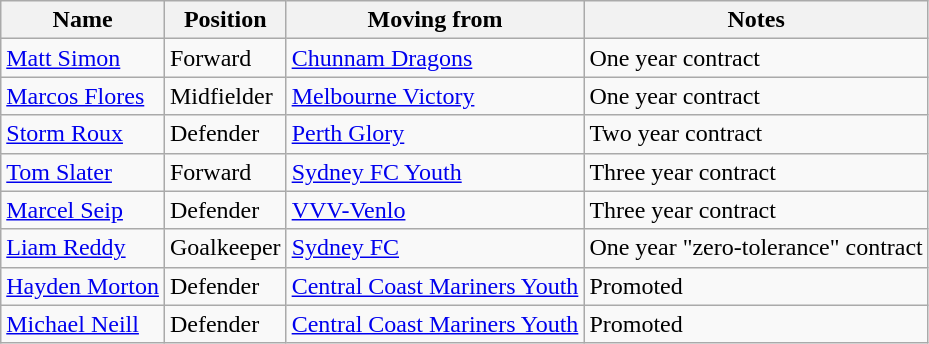<table class="wikitable">
<tr>
<th>Name</th>
<th>Position</th>
<th>Moving from</th>
<th>Notes</th>
</tr>
<tr>
<td> <a href='#'>Matt Simon</a></td>
<td>Forward</td>
<td> <a href='#'>Chunnam Dragons</a></td>
<td>One year contract</td>
</tr>
<tr>
<td> <a href='#'>Marcos Flores</a></td>
<td>Midfielder</td>
<td> <a href='#'>Melbourne Victory</a></td>
<td>One year contract</td>
</tr>
<tr>
<td> <a href='#'>Storm Roux</a></td>
<td>Defender</td>
<td> <a href='#'>Perth Glory</a></td>
<td>Two year contract</td>
</tr>
<tr>
<td> <a href='#'>Tom Slater</a></td>
<td>Forward</td>
<td> <a href='#'>Sydney FC Youth</a></td>
<td>Three year contract</td>
</tr>
<tr>
<td> <a href='#'>Marcel Seip</a></td>
<td>Defender</td>
<td> <a href='#'>VVV-Venlo</a></td>
<td>Three year contract</td>
</tr>
<tr>
<td> <a href='#'>Liam Reddy</a></td>
<td>Goalkeeper</td>
<td> <a href='#'>Sydney FC</a></td>
<td>One year "zero-tolerance" contract</td>
</tr>
<tr>
<td> <a href='#'>Hayden Morton</a></td>
<td>Defender</td>
<td> <a href='#'>Central Coast Mariners Youth</a></td>
<td>Promoted</td>
</tr>
<tr>
<td> <a href='#'>Michael Neill</a></td>
<td>Defender</td>
<td> <a href='#'>Central Coast Mariners Youth</a></td>
<td>Promoted</td>
</tr>
</table>
